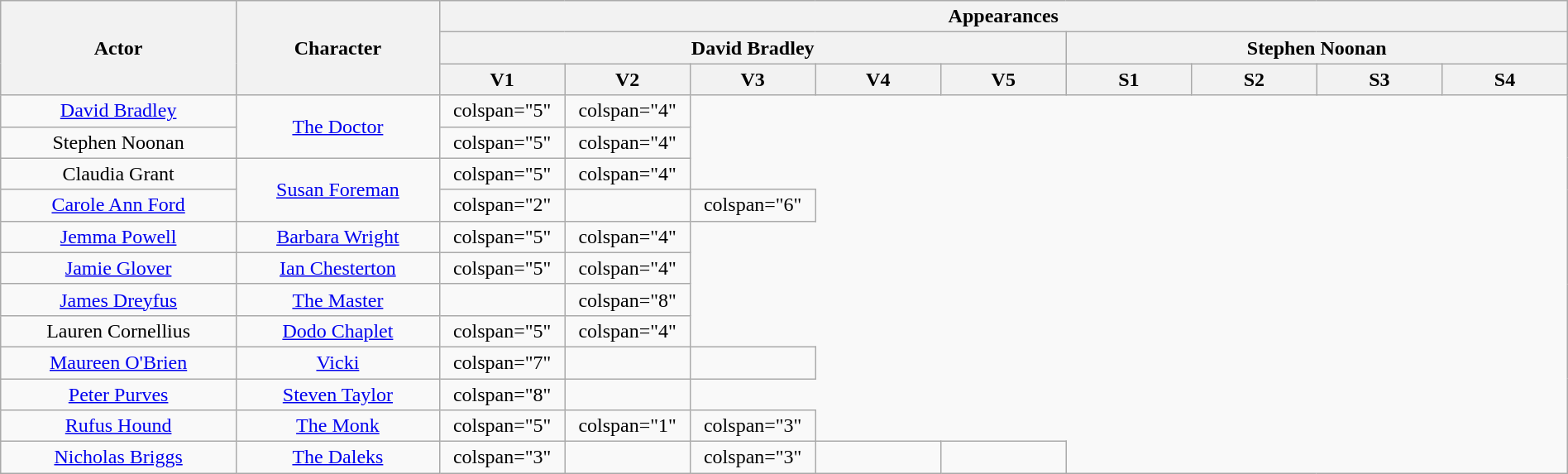<table class="wikitable" style="text-align:center;" width="100%">
<tr ">
<th rowspan="3">Actor</th>
<th rowspan="3">Character</th>
<th colspan="10">Appearances</th>
</tr>
<tr>
<th colspan="5">David Bradley</th>
<th colspan="4">Stephen Noonan</th>
</tr>
<tr>
<th style="width:8%">V1</th>
<th style="width:8%">V2</th>
<th style="width:8%">V3</th>
<th style="width:8%">V4</th>
<th style="width:8%">V5</th>
<th style="width:8%">S1</th>
<th style="width:8%">S2</th>
<th style="width:8%">S3</th>
<th style="width:8%">S4</th>
</tr>
<tr>
<td><a href='#'>David Bradley</a></td>
<td rowspan="2"><a href='#'>The Doctor</a></td>
<td>colspan="5" </td>
<td>colspan="4" </td>
</tr>
<tr>
<td>Stephen Noonan</td>
<td>colspan="5" </td>
<td>colspan="4" </td>
</tr>
<tr>
<td>Claudia Grant</td>
<td rowspan="2"><a href='#'>Susan Foreman</a></td>
<td>colspan="5" </td>
<td>colspan="4" </td>
</tr>
<tr>
<td><a href='#'>Carole Ann Ford</a></td>
<td>colspan="2" </td>
<td></td>
<td>colspan="6" </td>
</tr>
<tr>
<td><a href='#'>Jemma Powell</a></td>
<td><a href='#'>Barbara Wright</a></td>
<td>colspan="5" </td>
<td>colspan="4" </td>
</tr>
<tr>
<td><a href='#'>Jamie Glover</a></td>
<td><a href='#'>Ian Chesterton</a></td>
<td>colspan="5" </td>
<td>colspan="4" </td>
</tr>
<tr>
<td><a href='#'>James Dreyfus</a></td>
<td><a href='#'>The Master</a></td>
<td></td>
<td>colspan="8" </td>
</tr>
<tr>
<td>Lauren Cornellius</td>
<td><a href='#'>Dodo Chaplet</a></td>
<td>colspan="5" </td>
<td>colspan="4" </td>
</tr>
<tr>
<td><a href='#'>Maureen O'Brien</a></td>
<td><a href='#'>Vicki</a></td>
<td>colspan="7" </td>
<td></td>
<td></td>
</tr>
<tr>
<td><a href='#'>Peter Purves</a></td>
<td><a href='#'>Steven Taylor</a></td>
<td>colspan="8" </td>
<td></td>
</tr>
<tr>
<td><a href='#'>Rufus Hound</a></td>
<td><a href='#'>The Monk</a></td>
<td>colspan="5" </td>
<td>colspan="1" </td>
<td>colspan="3" </td>
</tr>
<tr>
<td><a href='#'>Nicholas Briggs</a></td>
<td><a href='#'>The Daleks</a></td>
<td>colspan="3" </td>
<td></td>
<td>colspan="3" </td>
<td></td>
<td></td>
</tr>
</table>
